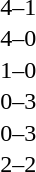<table cellspacing=1 width=70%>
<tr>
<th width=25%></th>
<th width=30%></th>
<th width=15%></th>
<th width=30%></th>
</tr>
<tr>
<td></td>
<td align=right></td>
<td align=center>4–1</td>
<td></td>
</tr>
<tr>
<td></td>
<td align=right></td>
<td align=center>4–0</td>
<td></td>
</tr>
<tr>
<td></td>
<td align=right></td>
<td align=center>1–0</td>
<td></td>
</tr>
<tr>
<td></td>
<td align=right></td>
<td align=center>0–3</td>
<td></td>
</tr>
<tr>
<td></td>
<td align=right></td>
<td align=center>0–3</td>
<td></td>
</tr>
<tr>
<td></td>
<td align=right></td>
<td align=center>2–2</td>
<td></td>
</tr>
</table>
